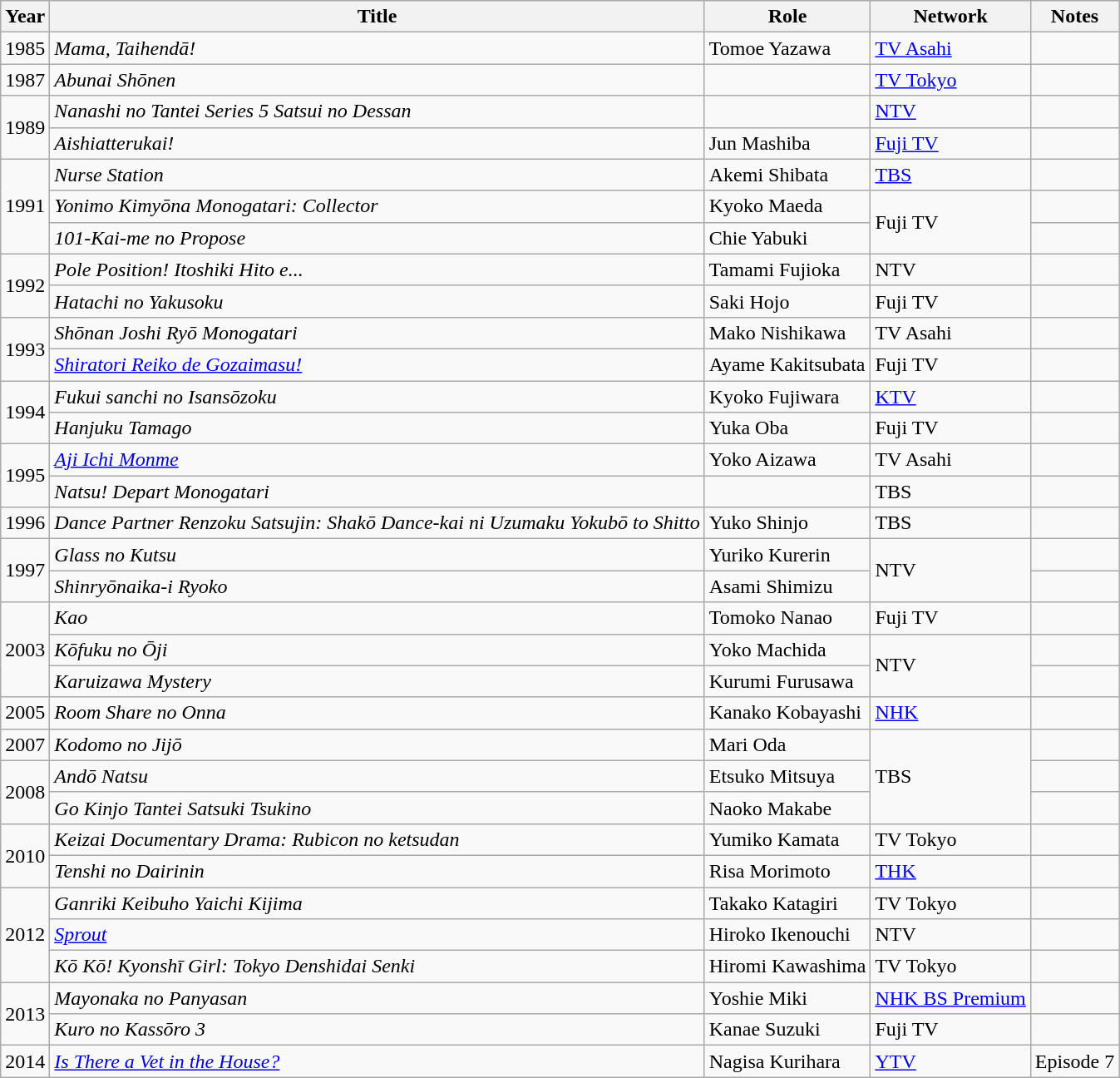<table class="wikitable">
<tr>
<th>Year</th>
<th>Title</th>
<th>Role</th>
<th>Network</th>
<th>Notes</th>
</tr>
<tr>
<td>1985</td>
<td><em>Mama, Taihendā!</em></td>
<td>Tomoe Yazawa</td>
<td><a href='#'>TV Asahi</a></td>
<td></td>
</tr>
<tr>
<td>1987</td>
<td><em>Abunai Shōnen</em></td>
<td></td>
<td><a href='#'>TV Tokyo</a></td>
<td></td>
</tr>
<tr>
<td rowspan="2">1989</td>
<td><em>Nanashi no Tantei Series 5 Satsui no Dessan</em></td>
<td></td>
<td><a href='#'>NTV</a></td>
<td></td>
</tr>
<tr>
<td><em>Aishiatterukai!</em></td>
<td>Jun Mashiba</td>
<td><a href='#'>Fuji TV</a></td>
<td></td>
</tr>
<tr>
<td rowspan="3">1991</td>
<td><em>Nurse Station</em></td>
<td>Akemi Shibata</td>
<td><a href='#'>TBS</a></td>
<td></td>
</tr>
<tr>
<td><em>Yonimo Kimyōna Monogatari: Collector</em></td>
<td>Kyoko Maeda</td>
<td rowspan="2">Fuji TV</td>
<td></td>
</tr>
<tr>
<td><em>101-Kai-me no Propose</em></td>
<td>Chie Yabuki</td>
<td></td>
</tr>
<tr>
<td rowspan="2">1992</td>
<td><em>Pole Position! Itoshiki Hito e...</em></td>
<td>Tamami Fujioka</td>
<td>NTV</td>
<td></td>
</tr>
<tr>
<td><em>Hatachi no Yakusoku</em></td>
<td>Saki Hojo</td>
<td>Fuji TV</td>
<td></td>
</tr>
<tr>
<td rowspan="2">1993</td>
<td><em>Shōnan Joshi Ryō Monogatari</em></td>
<td>Mako Nishikawa</td>
<td>TV Asahi</td>
<td></td>
</tr>
<tr>
<td><em><a href='#'>Shiratori Reiko de Gozaimasu!</a></em></td>
<td>Ayame Kakitsubata</td>
<td>Fuji TV</td>
<td></td>
</tr>
<tr>
<td rowspan="2">1994</td>
<td><em>Fukui sanchi no Isansōzoku</em></td>
<td>Kyoko Fujiwara</td>
<td><a href='#'>KTV</a></td>
<td></td>
</tr>
<tr>
<td><em>Hanjuku Tamago</em></td>
<td>Yuka Oba</td>
<td>Fuji TV</td>
<td></td>
</tr>
<tr>
<td rowspan="2">1995</td>
<td><em><a href='#'>Aji Ichi Monme</a></em></td>
<td>Yoko Aizawa</td>
<td>TV Asahi</td>
<td></td>
</tr>
<tr>
<td><em>Natsu! Depart Monogatari</em></td>
<td></td>
<td>TBS</td>
<td></td>
</tr>
<tr>
<td>1996</td>
<td><em>Dance Partner Renzoku Satsujin: Shakō Dance-kai ni Uzumaku Yokubō to Shitto</em></td>
<td>Yuko Shinjo</td>
<td>TBS</td>
<td></td>
</tr>
<tr>
<td rowspan="2">1997</td>
<td><em>Glass no Kutsu</em></td>
<td>Yuriko Kurerin</td>
<td rowspan="2">NTV</td>
<td></td>
</tr>
<tr>
<td><em>Shinryōnaika-i Ryoko</em></td>
<td>Asami Shimizu</td>
<td></td>
</tr>
<tr>
<td rowspan="3">2003</td>
<td><em>Kao</em></td>
<td>Tomoko Nanao</td>
<td>Fuji TV</td>
<td></td>
</tr>
<tr>
<td><em>Kōfuku no Ōji</em></td>
<td>Yoko Machida</td>
<td rowspan="2">NTV</td>
<td></td>
</tr>
<tr>
<td><em>Karuizawa Mystery</em></td>
<td>Kurumi Furusawa</td>
<td></td>
</tr>
<tr>
<td>2005</td>
<td><em>Room Share no Onna</em></td>
<td>Kanako Kobayashi</td>
<td><a href='#'>NHK</a></td>
<td></td>
</tr>
<tr>
<td>2007</td>
<td><em>Kodomo no Jijō</em></td>
<td>Mari Oda</td>
<td rowspan="3">TBS</td>
<td></td>
</tr>
<tr>
<td rowspan="2">2008</td>
<td><em>Andō Natsu</em></td>
<td>Etsuko Mitsuya</td>
<td></td>
</tr>
<tr>
<td><em>Go Kinjo Tantei Satsuki Tsukino</em></td>
<td>Naoko Makabe</td>
<td></td>
</tr>
<tr>
<td rowspan="2">2010</td>
<td><em>Keizai Documentary Drama: Rubicon no ketsudan</em></td>
<td>Yumiko Kamata</td>
<td>TV Tokyo</td>
<td></td>
</tr>
<tr>
<td><em>Tenshi no Dairinin</em></td>
<td>Risa Morimoto</td>
<td><a href='#'>THK</a></td>
<td></td>
</tr>
<tr>
<td rowspan="3">2012</td>
<td><em>Ganriki Keibuho Yaichi Kijima</em></td>
<td>Takako Katagiri</td>
<td>TV Tokyo</td>
<td></td>
</tr>
<tr>
<td><em><a href='#'>Sprout</a></em></td>
<td>Hiroko Ikenouchi</td>
<td>NTV</td>
<td></td>
</tr>
<tr>
<td><em>Kō Kō! Kyonshī Girl: Tokyo Denshidai Senki</em></td>
<td>Hiromi Kawashima</td>
<td>TV Tokyo</td>
<td></td>
</tr>
<tr>
<td rowspan="2">2013</td>
<td><em>Mayonaka no Panyasan</em></td>
<td>Yoshie Miki</td>
<td><a href='#'>NHK BS Premium</a></td>
<td></td>
</tr>
<tr>
<td><em>Kuro no Kassōro 3</em></td>
<td>Kanae Suzuki</td>
<td>Fuji TV</td>
<td></td>
</tr>
<tr>
<td>2014</td>
<td><em><a href='#'>Is There a Vet in the House?</a></em></td>
<td>Nagisa Kurihara</td>
<td><a href='#'>YTV</a></td>
<td>Episode 7</td>
</tr>
</table>
